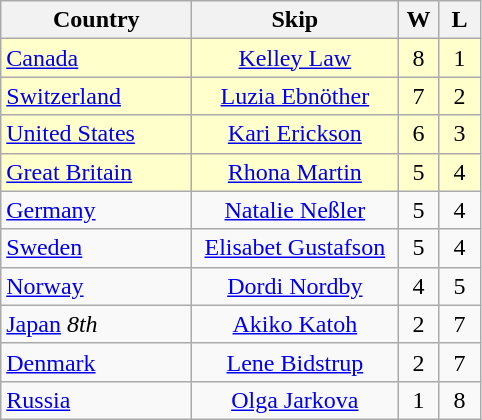<table class="wikitable">
<tr>
<th bgcolor="#efefef" width="120">Country</th>
<th bgcolor="#efefef" width="130">Skip</th>
<th bgcolor="#efefef" width="20">W</th>
<th bgcolor="#efefef" width="20">L</th>
</tr>
<tr align=center bgcolor="#ffffcc">
<td align=left> <a href='#'>Canada</a></td>
<td><a href='#'>Kelley Law</a></td>
<td>8</td>
<td>1</td>
</tr>
<tr align=center bgcolor="#ffffcc">
<td align=left> <a href='#'>Switzerland</a></td>
<td><a href='#'>Luzia Ebnöther</a></td>
<td>7</td>
<td>2</td>
</tr>
<tr align=center bgcolor="#ffffcc">
<td align=left> <a href='#'>United States</a></td>
<td><a href='#'>Kari Erickson</a></td>
<td>6</td>
<td>3</td>
</tr>
<tr align=center bgcolor="#ffffcc">
<td align=left> <a href='#'>Great Britain</a></td>
<td><a href='#'>Rhona Martin</a></td>
<td>5</td>
<td>4</td>
</tr>
<tr align=center>
<td align=left> <a href='#'>Germany</a></td>
<td><a href='#'>Natalie Neßler</a></td>
<td>5</td>
<td>4</td>
</tr>
<tr align=center>
<td align=left> <a href='#'>Sweden</a></td>
<td><a href='#'>Elisabet Gustafson</a></td>
<td>5</td>
<td>4</td>
</tr>
<tr align=center>
<td align=left> <a href='#'>Norway</a></td>
<td><a href='#'>Dordi Nordby</a></td>
<td>4</td>
<td>5</td>
</tr>
<tr align=center>
<td align=left> <a href='#'>Japan</a> <em>8th</em></td>
<td><a href='#'>Akiko Katoh</a></td>
<td>2</td>
<td>7</td>
</tr>
<tr align=center>
<td align=left> <a href='#'>Denmark</a></td>
<td><a href='#'>Lene Bidstrup</a></td>
<td>2</td>
<td>7</td>
</tr>
<tr align=center>
<td align=left> <a href='#'>Russia</a></td>
<td><a href='#'>Olga Jarkova</a></td>
<td>1</td>
<td>8</td>
</tr>
</table>
